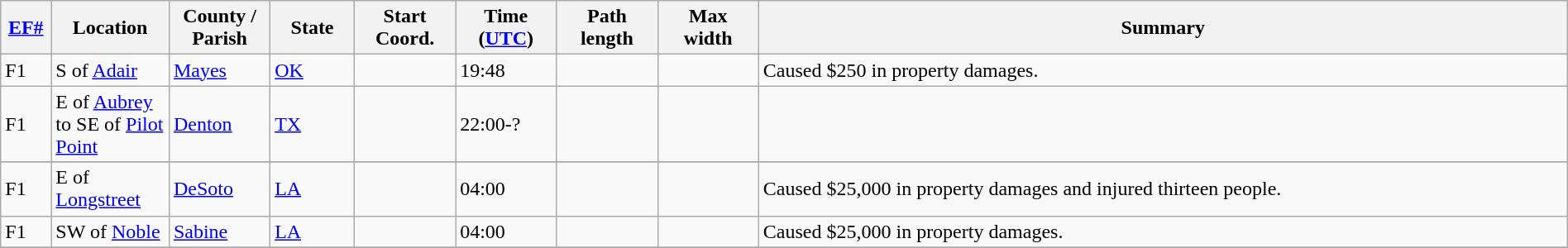<table class="wikitable sortable" style="width:100%;">
<tr>
<th scope="col"  style="width:3%; text-align:center;"><a href='#'>EF#</a></th>
<th scope="col"  style="width:7%; text-align:center;" class="unsortable">Location</th>
<th scope="col"  style="width:6%; text-align:center;" class="unsortable">County / Parish</th>
<th scope="col"  style="width:5%; text-align:center;">State</th>
<th scope="col"  style="width:6%; text-align:center;">Start Coord.</th>
<th scope="col"  style="width:6%; text-align:center;">Time (<a href='#'>UTC</a>)</th>
<th scope="col"  style="width:6%; text-align:center;">Path length</th>
<th scope="col"  style="width:6%; text-align:center;">Max width</th>
<th scope="col" class="unsortable" style="width:48%; text-align:center;">Summary</th>
</tr>
<tr>
<td bgcolor=>F1</td>
<td>S of <a href='#'>Adair</a></td>
<td><a href='#'>Mayes</a></td>
<td><a href='#'>OK</a></td>
<td></td>
<td>19:48</td>
<td></td>
<td></td>
<td>Caused $250 in property damages.</td>
</tr>
<tr>
<td bgcolor=>F1</td>
<td>E of <a href='#'>Aubrey</a> to SE of <a href='#'>Pilot Point</a></td>
<td><a href='#'>Denton</a></td>
<td><a href='#'>TX</a></td>
<td></td>
<td>22:00-?</td>
<td></td>
<td></td>
<td></td>
</tr>
<tr>
</tr>
<tr>
<td bgcolor=>F1</td>
<td>E of <a href='#'>Longstreet</a></td>
<td><a href='#'>DeSoto</a></td>
<td><a href='#'>LA</a></td>
<td></td>
<td>04:00</td>
<td></td>
<td></td>
<td>Caused $25,000 in property damages and injured thirteen people.</td>
</tr>
<tr>
<td bgcolor=>F1</td>
<td>SW of <a href='#'>Noble</a></td>
<td><a href='#'>Sabine</a></td>
<td><a href='#'>LA</a></td>
<td></td>
<td>04:00</td>
<td></td>
<td></td>
<td>Caused $25,000 in property damages.</td>
</tr>
<tr>
</tr>
</table>
